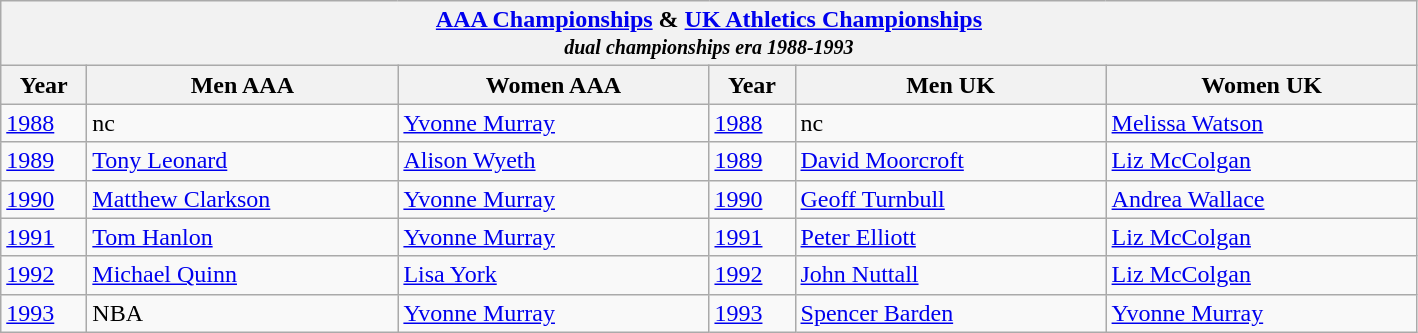<table class="wikitable">
<tr>
<th colspan="6"><a href='#'>AAA Championships</a> & <a href='#'>UK Athletics Championships</a><br><em><small>dual championships era 1988-1993</small></em></th>
</tr>
<tr>
<th width=50>Year</th>
<th width=200>Men AAA</th>
<th width=200>Women AAA</th>
<th width=50>Year</th>
<th width=200>Men UK</th>
<th width=200>Women UK</th>
</tr>
<tr>
<td><a href='#'>1988</a></td>
<td>nc</td>
<td><a href='#'>Yvonne Murray</a></td>
<td><a href='#'>1988</a></td>
<td>nc</td>
<td><a href='#'>Melissa Watson</a></td>
</tr>
<tr>
<td><a href='#'>1989</a></td>
<td><a href='#'>Tony Leonard</a></td>
<td><a href='#'>Alison Wyeth</a></td>
<td><a href='#'>1989</a></td>
<td><a href='#'>David Moorcroft</a></td>
<td><a href='#'>Liz McColgan</a></td>
</tr>
<tr>
<td><a href='#'>1990</a></td>
<td><a href='#'>Matthew Clarkson</a></td>
<td><a href='#'>Yvonne Murray</a></td>
<td><a href='#'>1990</a></td>
<td><a href='#'>Geoff Turnbull</a></td>
<td><a href='#'>Andrea Wallace</a></td>
</tr>
<tr>
<td><a href='#'>1991</a></td>
<td><a href='#'>Tom Hanlon</a></td>
<td><a href='#'>Yvonne Murray</a></td>
<td><a href='#'>1991</a></td>
<td><a href='#'>Peter Elliott</a></td>
<td><a href='#'>Liz McColgan</a></td>
</tr>
<tr>
<td><a href='#'>1992</a></td>
<td><a href='#'>Michael Quinn</a></td>
<td><a href='#'>Lisa York</a></td>
<td><a href='#'>1992</a></td>
<td><a href='#'>John Nuttall</a></td>
<td><a href='#'>Liz McColgan</a></td>
</tr>
<tr>
<td><a href='#'>1993</a></td>
<td>NBA</td>
<td><a href='#'>Yvonne Murray</a></td>
<td><a href='#'>1993</a></td>
<td><a href='#'>Spencer Barden</a></td>
<td><a href='#'>Yvonne Murray</a></td>
</tr>
</table>
